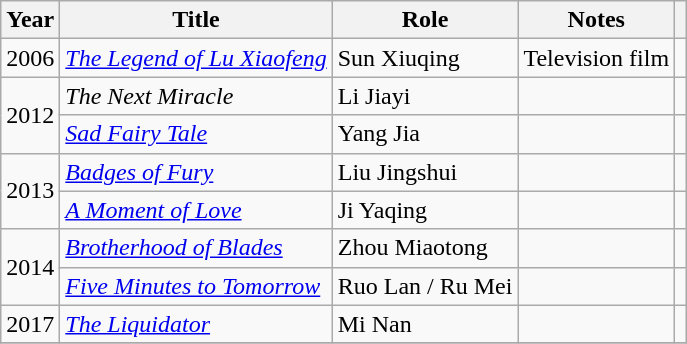<table class="wikitable sortable">
<tr>
<th width=10>Year</th>
<th>Title</th>
<th>Role</th>
<th scope="col" class="unsortable">Notes</th>
<th scope="col" class="unsortable"></th>
</tr>
<tr>
<td>2006</td>
<td><em><a href='#'>The Legend of Lu Xiaofeng</a></em></td>
<td>Sun Xiuqing</td>
<td>Television film</td>
<td></td>
</tr>
<tr>
<td rowspan=2>2012</td>
<td><em>The Next Miracle</em></td>
<td>Li Jiayi</td>
<td></td>
<td></td>
</tr>
<tr>
<td><em><a href='#'>Sad Fairy Tale</a></em></td>
<td>Yang Jia</td>
<td></td>
<td></td>
</tr>
<tr>
<td rowspan=2>2013</td>
<td><em><a href='#'>Badges of Fury</a></em></td>
<td>Liu Jingshui</td>
<td></td>
<td></td>
</tr>
<tr>
<td><em><a href='#'>A Moment of Love</a></em></td>
<td>Ji Yaqing</td>
<td></td>
<td></td>
</tr>
<tr>
<td rowspan=2>2014</td>
<td><em><a href='#'>Brotherhood of Blades</a></em></td>
<td>Zhou Miaotong</td>
<td></td>
<td></td>
</tr>
<tr>
<td><em><a href='#'>Five Minutes to Tomorrow</a></em></td>
<td>Ruo Lan / Ru Mei</td>
<td></td>
<td></td>
</tr>
<tr>
<td>2017</td>
<td><em><a href='#'>The Liquidator</a></em></td>
<td>Mi Nan</td>
<td></td>
<td></td>
</tr>
<tr>
</tr>
</table>
